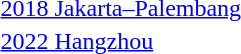<table>
<tr>
<td rowspan=2><a href='#'>2018 Jakarta–Palembang</a></td>
<td rowspan=2></td>
<td rowspan=2></td>
<td></td>
</tr>
<tr>
<td></td>
</tr>
<tr>
<td rowspan=2><a href='#'>2022 Hangzhou</a></td>
<td rowspan=2></td>
<td rowspan=2></td>
<td></td>
</tr>
<tr>
<td></td>
</tr>
</table>
